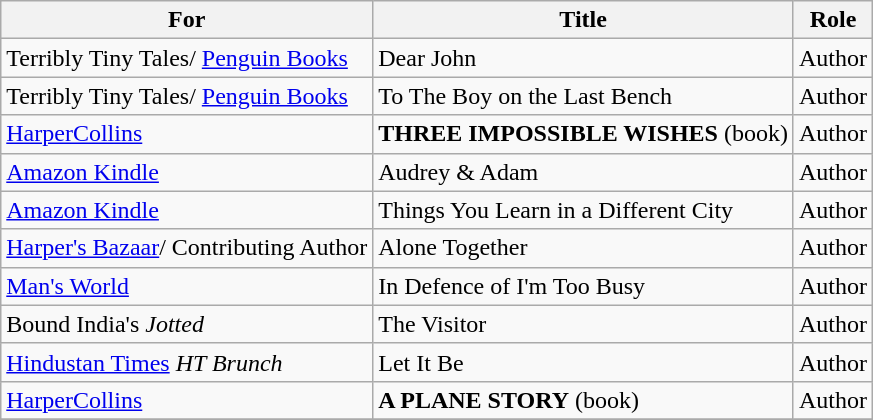<table class="wikitable sortable">
<tr>
<th>For</th>
<th>Title</th>
<th>Role</th>
</tr>
<tr>
<td>Terribly Tiny Tales/ <a href='#'>Penguin Books</a></td>
<td>Dear John</td>
<td>Author</td>
</tr>
<tr>
<td>Terribly Tiny Tales/ <a href='#'>Penguin Books</a></td>
<td>To The Boy on the Last Bench</td>
<td>Author</td>
</tr>
<tr>
<td><a href='#'>HarperCollins</a></td>
<td><strong>THREE IMPOSSIBLE WISHES</strong> (book)</td>
<td>Author</td>
</tr>
<tr>
<td><a href='#'>Amazon Kindle</a></td>
<td>Audrey & Adam</td>
<td>Author</td>
</tr>
<tr>
<td><a href='#'>Amazon Kindle</a></td>
<td>Things You Learn in a Different City</td>
<td>Author</td>
</tr>
<tr>
<td><a href='#'>Harper's Bazaar</a>/ Contributing Author</td>
<td>Alone Together</td>
<td>Author</td>
</tr>
<tr>
<td><a href='#'>Man's World</a></td>
<td>In Defence of I'm Too Busy</td>
<td>Author</td>
</tr>
<tr>
<td>Bound India's <em>Jotted</em></td>
<td>The Visitor</td>
<td>Author</td>
</tr>
<tr>
<td><a href='#'>Hindustan Times</a> <em>HT Brunch</em></td>
<td>Let It Be</td>
<td>Author</td>
</tr>
<tr>
<td><a href='#'>HarperCollins</a></td>
<td><strong>A PLANE STORY</strong> (book)</td>
<td>Author</td>
</tr>
<tr>
</tr>
</table>
